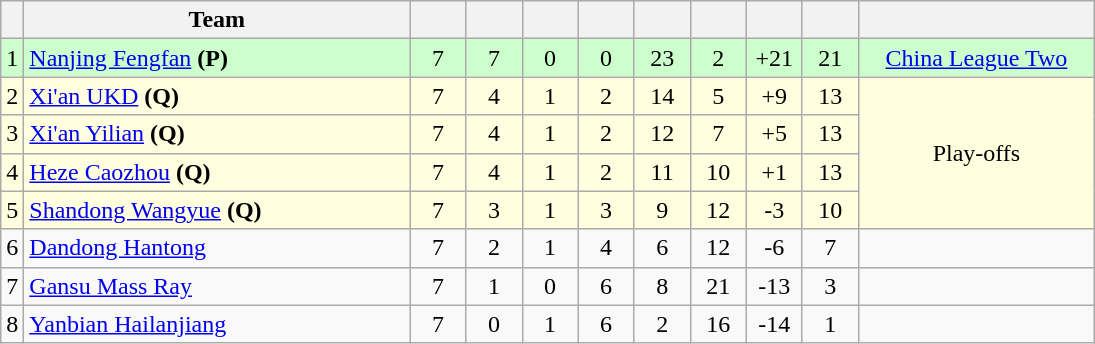<table class="wikitable" style="text-align:center;">
<tr>
<th></th>
<th width=250>Team</th>
<th width=30></th>
<th width=30></th>
<th width=30></th>
<th width=30></th>
<th width=30></th>
<th width=30></th>
<th width=30></th>
<th width=30></th>
<th width=150></th>
</tr>
<tr bgcolor="#ccffcc">
<td>1</td>
<td align="left"><a href='#'>Nanjing Fengfan</a> <strong>(P)</strong></td>
<td>7</td>
<td>7</td>
<td>0</td>
<td>0</td>
<td>23</td>
<td>2</td>
<td>+21</td>
<td>21</td>
<td><a href='#'>China League Two</a></td>
</tr>
<tr bgcolor="#FFFFE0">
<td>2</td>
<td align="left"><a href='#'>Xi'an UKD</a> <strong>(Q)</strong></td>
<td>7</td>
<td>4</td>
<td>1</td>
<td>2</td>
<td>14</td>
<td>5</td>
<td>+9</td>
<td>13</td>
<td rowspan=4>Play-offs</td>
</tr>
<tr bgcolor="#FFFFE0">
<td>3</td>
<td align="left"><a href='#'>Xi'an Yilian</a> <strong>(Q)</strong></td>
<td>7</td>
<td>4</td>
<td>1</td>
<td>2</td>
<td>12</td>
<td>7</td>
<td>+5</td>
<td>13</td>
</tr>
<tr bgcolor="#FFFFE0">
<td>4</td>
<td align="left"><a href='#'>Heze Caozhou</a> <strong>(Q)</strong></td>
<td>7</td>
<td>4</td>
<td>1</td>
<td>2</td>
<td>11</td>
<td>10</td>
<td>+1</td>
<td>13</td>
</tr>
<tr bgcolor="#FFFFE0">
<td>5</td>
<td align="left"><a href='#'>Shandong Wangyue</a> <strong>(Q)</strong></td>
<td>7</td>
<td>3</td>
<td>1</td>
<td>3</td>
<td>9</td>
<td>12</td>
<td>-3</td>
<td>10</td>
</tr>
<tr>
<td>6</td>
<td align="left"><a href='#'>Dandong Hantong</a></td>
<td>7</td>
<td>2</td>
<td>1</td>
<td>4</td>
<td>6</td>
<td>12</td>
<td>-6</td>
<td>7</td>
<td></td>
</tr>
<tr>
<td>7</td>
<td align="left"><a href='#'>Gansu Mass Ray</a></td>
<td>7</td>
<td>1</td>
<td>0</td>
<td>6</td>
<td>8</td>
<td>21</td>
<td>-13</td>
<td>3</td>
<td></td>
</tr>
<tr>
<td>8</td>
<td align="left"><a href='#'>Yanbian Hailanjiang</a></td>
<td>7</td>
<td>0</td>
<td>1</td>
<td>6</td>
<td>2</td>
<td>16</td>
<td>-14</td>
<td>1</td>
<td></td>
</tr>
</table>
